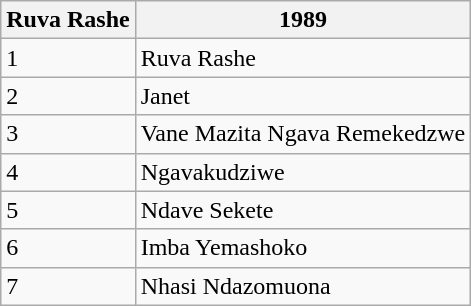<table class="wikitable">
<tr>
<th>Ruva Rashe</th>
<th>1989</th>
</tr>
<tr>
<td>1</td>
<td>Ruva Rashe</td>
</tr>
<tr>
<td>2</td>
<td>Janet</td>
</tr>
<tr>
<td>3</td>
<td>Vane Mazita Ngava Remekedzwe</td>
</tr>
<tr>
<td>4</td>
<td>Ngavakudziwe</td>
</tr>
<tr>
<td>5</td>
<td>Ndave Sekete</td>
</tr>
<tr>
<td>6</td>
<td>Imba Yemashoko</td>
</tr>
<tr>
<td>7</td>
<td>Nhasi Ndazomuona</td>
</tr>
</table>
